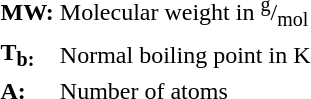<table border="0">
<tr>
<td><strong>MW:</strong></td>
<td>Molecular weight in <sup>g</sup>/<sub>mol</sub></td>
</tr>
<tr>
<td><strong>T<sub>b:</sub></strong></td>
<td>Normal boiling point in K</td>
</tr>
<tr>
<td><strong>A:</strong></td>
<td>Number of atoms</td>
</tr>
</table>
